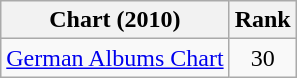<table class="wikitable">
<tr>
<th>Chart (2010)</th>
<th>Rank</th>
</tr>
<tr>
<td><a href='#'>German Albums Chart</a></td>
<td style="text-align:center;">30</td>
</tr>
</table>
